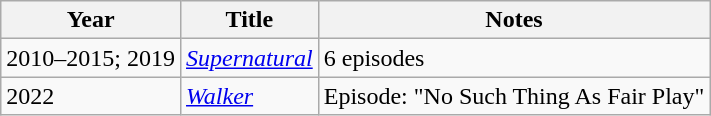<table class="wikitable">
<tr>
<th>Year</th>
<th>Title</th>
<th>Notes</th>
</tr>
<tr>
<td>2010–2015; 2019</td>
<td><em><a href='#'>Supernatural</a></em></td>
<td>6 episodes</td>
</tr>
<tr>
<td>2022</td>
<td><em><a href='#'>Walker</a></em></td>
<td>Episode: "No Such Thing As Fair Play"</td>
</tr>
</table>
